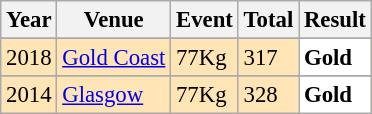<table class="sortable wikitable" style="font-size: 95%;">
<tr>
<th>Year</th>
<th>Venue</th>
<th>Event</th>
<th>Total</th>
<th>Result</th>
</tr>
<tr>
</tr>
<tr style="background:#FFE4B5">
<td align="center">2018</td>
<td align="left"><a href='#'>Gold Coast</a></td>
<td align="left">77Kg</td>
<td align="left">317</td>
<td style="text-align:left; background:white"><strong>Gold</strong></td>
</tr>
<tr>
</tr>
<tr style="background:#FFE4B5">
<td align="center">2014</td>
<td align="left"><a href='#'>Glasgow</a></td>
<td align="left">77Kg</td>
<td align="left">328</td>
<td style="text-align:left; background:white"><strong>Gold</strong></td>
</tr>
</table>
